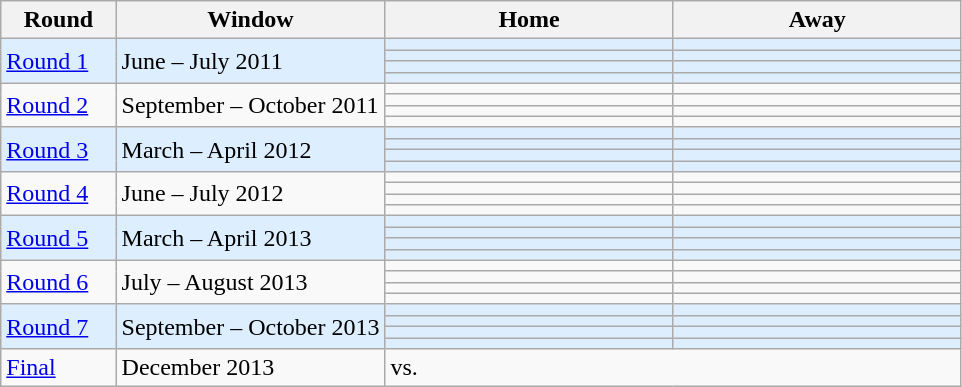<table class="wikitable sortable">
<tr>
<th style="width:12%">Round</th>
<th style="width:28%">Window</th>
<th style="width:30%">Home</th>
<th style="width:30%">Away</th>
</tr>
<tr style="background:#ddeeff">
<td rowspan=4><a href='#'>Round 1</a></td>
<td rowspan=4>June – July 2011</td>
<td></td>
<td></td>
</tr>
<tr style="background:#ddeeff">
<td></td>
<td></td>
</tr>
<tr style="background:#ddeeff">
<td></td>
<td></td>
</tr>
<tr style="background:#ddeeff">
<td></td>
<td></td>
</tr>
<tr>
<td rowspan=4><a href='#'>Round 2</a></td>
<td rowspan=4>September – October 2011</td>
<td></td>
<td></td>
</tr>
<tr>
<td></td>
<td></td>
</tr>
<tr>
<td></td>
<td></td>
</tr>
<tr>
<td></td>
<td></td>
</tr>
<tr style="background:#ddeeff">
<td rowspan=4><a href='#'>Round 3</a></td>
<td rowspan=4>March – April 2012</td>
<td></td>
<td></td>
</tr>
<tr style="background:#ddeeff">
<td></td>
<td></td>
</tr>
<tr style="background:#ddeeff">
<td></td>
<td></td>
</tr>
<tr style="background:#ddeeff">
<td></td>
<td></td>
</tr>
<tr>
<td rowspan=4><a href='#'>Round 4</a></td>
<td rowspan=4>June – July 2012</td>
<td></td>
<td></td>
</tr>
<tr>
<td></td>
<td></td>
</tr>
<tr>
<td></td>
<td></td>
</tr>
<tr>
<td></td>
<td></td>
</tr>
<tr style="background:#ddeeff">
<td rowspan=4><a href='#'>Round 5</a></td>
<td rowspan=4>March – April 2013</td>
<td></td>
<td></td>
</tr>
<tr style="background:#ddeeff">
<td></td>
<td></td>
</tr>
<tr style="background:#ddeeff">
<td></td>
<td></td>
</tr>
<tr style="background:#ddeeff">
<td></td>
<td></td>
</tr>
<tr>
<td rowspan=4><a href='#'>Round 6</a></td>
<td rowspan=4>July – August 2013</td>
<td></td>
<td></td>
</tr>
<tr>
<td></td>
<td></td>
</tr>
<tr>
<td></td>
<td></td>
</tr>
<tr>
<td></td>
<td></td>
</tr>
<tr style="background:#ddeeff">
<td rowspan=4><a href='#'>Round 7</a></td>
<td rowspan=4>September – October 2013</td>
<td></td>
<td></td>
</tr>
<tr style="background:#ddeeff">
<td></td>
<td></td>
</tr>
<tr style="background:#ddeeff">
<td></td>
<td></td>
</tr>
<tr style="background:#ddeeff">
<td></td>
<td></td>
</tr>
<tr>
<td><a href='#'>Final</a></td>
<td>December 2013</td>
<td colspan=2> vs. </td>
</tr>
</table>
